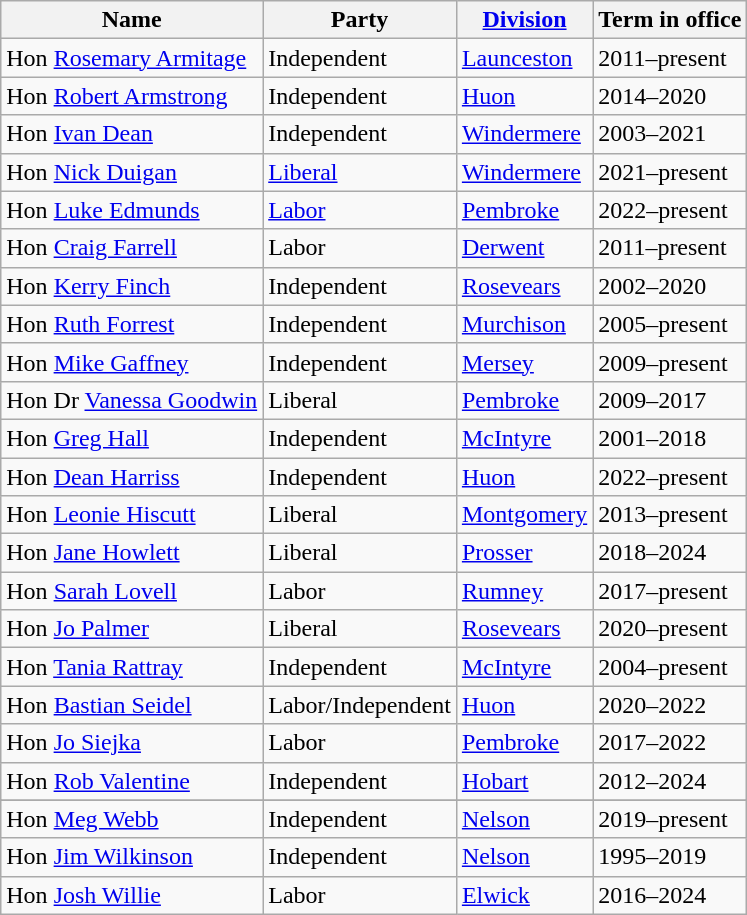<table class="wikitable sortable">
<tr>
<th><strong>Name</strong></th>
<th><strong>Party</strong></th>
<th><strong><a href='#'>Division</a></strong></th>
<th><strong>Term in office</strong></th>
</tr>
<tr>
<td>Hon <a href='#'>Rosemary Armitage</a></td>
<td>Independent</td>
<td><a href='#'>Launceston</a></td>
<td>2011–present</td>
</tr>
<tr>
<td>Hon <a href='#'>Robert Armstrong</a> </td>
<td>Independent</td>
<td><a href='#'>Huon</a></td>
<td>2014–2020</td>
</tr>
<tr>
<td>Hon <a href='#'>Ivan Dean</a></td>
<td>Independent</td>
<td><a href='#'>Windermere</a></td>
<td>2003–2021</td>
</tr>
<tr>
<td>Hon <a href='#'>Nick Duigan</a> </td>
<td><a href='#'>Liberal</a></td>
<td><a href='#'>Windermere</a></td>
<td>2021–present</td>
</tr>
<tr>
<td>Hon <a href='#'>Luke Edmunds</a> </td>
<td><a href='#'>Labor</a></td>
<td><a href='#'>Pembroke</a></td>
<td>2022–present</td>
</tr>
<tr>
<td>Hon <a href='#'>Craig Farrell</a> </td>
<td>Labor</td>
<td><a href='#'>Derwent</a></td>
<td>2011–present</td>
</tr>
<tr>
<td>Hon <a href='#'>Kerry Finch</a> </td>
<td>Independent</td>
<td><a href='#'>Rosevears</a></td>
<td>2002–2020</td>
</tr>
<tr>
<td>Hon <a href='#'>Ruth Forrest</a></td>
<td>Independent</td>
<td><a href='#'>Murchison</a></td>
<td>2005–present</td>
</tr>
<tr>
<td>Hon <a href='#'>Mike Gaffney</a></td>
<td>Independent</td>
<td><a href='#'>Mersey</a></td>
<td>2009–present</td>
</tr>
<tr>
<td>Hon Dr <a href='#'>Vanessa Goodwin</a> </td>
<td>Liberal</td>
<td><a href='#'>Pembroke</a></td>
<td>2009–2017</td>
</tr>
<tr>
<td>Hon <a href='#'>Greg Hall</a></td>
<td>Independent</td>
<td><a href='#'>McIntyre</a></td>
<td>2001–2018</td>
</tr>
<tr>
<td>Hon <a href='#'>Dean Harriss</a> </td>
<td>Independent</td>
<td><a href='#'>Huon</a></td>
<td>2022–present</td>
</tr>
<tr>
<td>Hon <a href='#'>Leonie Hiscutt</a> </td>
<td>Liberal</td>
<td><a href='#'>Montgomery</a></td>
<td>2013–present</td>
</tr>
<tr>
<td>Hon <a href='#'>Jane Howlett</a> </td>
<td>Liberal</td>
<td><a href='#'>Prosser</a></td>
<td>2018–2024</td>
</tr>
<tr>
<td>Hon <a href='#'>Sarah Lovell</a></td>
<td>Labor</td>
<td><a href='#'>Rumney</a></td>
<td>2017–present</td>
</tr>
<tr>
<td>Hon <a href='#'>Jo Palmer</a> </td>
<td>Liberal</td>
<td><a href='#'>Rosevears</a></td>
<td>2020–present</td>
</tr>
<tr>
<td>Hon <a href='#'>Tania Rattray</a></td>
<td>Independent</td>
<td><a href='#'>McIntyre</a></td>
<td>2004–present</td>
</tr>
<tr>
<td>Hon <a href='#'>Bastian Seidel</a> </td>
<td>Labor/Independent</td>
<td><a href='#'>Huon</a></td>
<td>2020–2022</td>
</tr>
<tr>
<td>Hon <a href='#'>Jo Siejka</a> </td>
<td>Labor</td>
<td><a href='#'>Pembroke</a></td>
<td>2017–2022</td>
</tr>
<tr>
<td>Hon <a href='#'>Rob Valentine</a> </td>
<td>Independent</td>
<td><a href='#'>Hobart</a></td>
<td>2012–2024</td>
</tr>
<tr>
</tr>
<tr>
<td>Hon <a href='#'>Meg Webb</a> </td>
<td>Independent</td>
<td><a href='#'>Nelson</a></td>
<td>2019–present</td>
</tr>
<tr>
<td>Hon <a href='#'>Jim Wilkinson</a></td>
<td>Independent</td>
<td><a href='#'>Nelson</a></td>
<td>1995–2019</td>
</tr>
<tr>
<td>Hon <a href='#'>Josh Willie</a></td>
<td>Labor</td>
<td><a href='#'>Elwick</a></td>
<td>2016–2024</td>
</tr>
</table>
